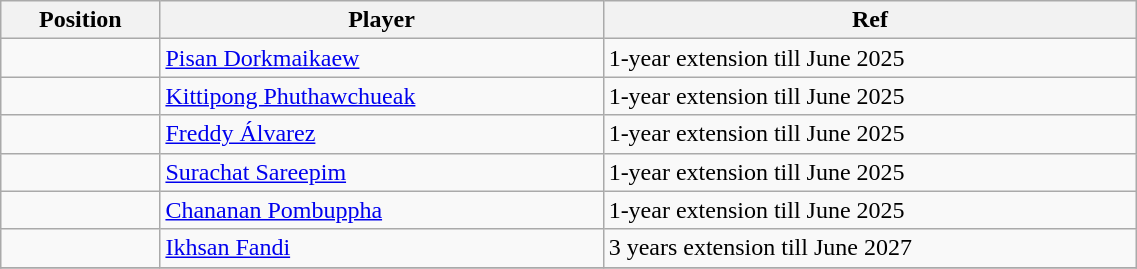<table class="wikitable sortable" style="width:60%; text-align:center; font-size:100%; text-align:left;">
<tr>
<th>Position</th>
<th>Player</th>
<th>Ref</th>
</tr>
<tr>
<td></td>
<td> <a href='#'>Pisan Dorkmaikaew</a></td>
<td>1-year extension till June 2025 </td>
</tr>
<tr>
<td></td>
<td> <a href='#'>Kittipong Phuthawchueak</a></td>
<td>1-year extension till June 2025 </td>
</tr>
<tr>
<td></td>
<td> <a href='#'>Freddy Álvarez</a></td>
<td>1-year extension till June 2025 </td>
</tr>
<tr>
<td></td>
<td> <a href='#'>Surachat Sareepim</a></td>
<td>1-year extension till June 2025 </td>
</tr>
<tr>
<td></td>
<td> <a href='#'>Chananan Pombuppha</a></td>
<td>1-year extension till June 2025 </td>
</tr>
<tr>
<td></td>
<td> <a href='#'>Ikhsan Fandi</a></td>
<td>3 years extension till June 2027 </td>
</tr>
<tr>
</tr>
</table>
